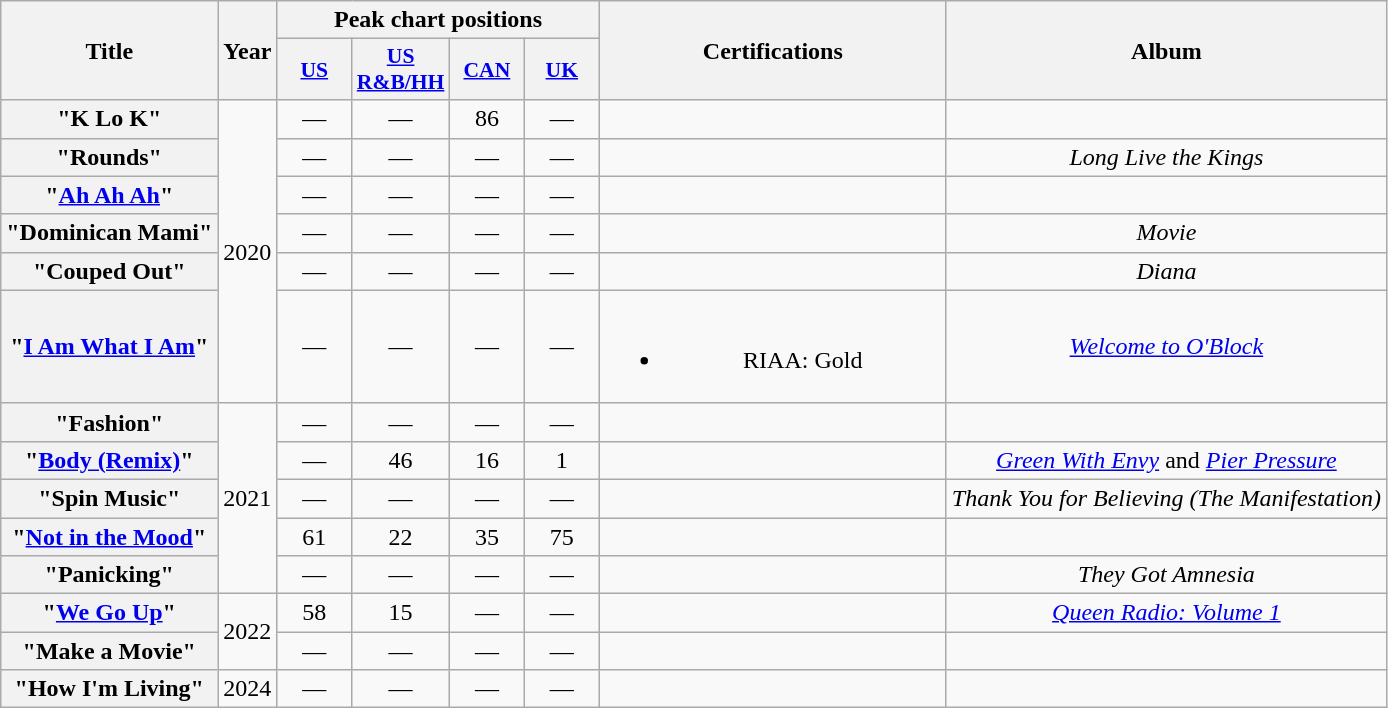<table class="wikitable plainrowheaders" style="text-align:center;">
<tr>
<th rowspan="2">Title</th>
<th rowspan="2">Year</th>
<th colspan="4">Peak chart positions</th>
<th scope="col" rowspan="2" style="width:14em;">Certifications</th>
<th rowspan="2">Album</th>
</tr>
<tr>
<th scope="col" style="width:3em;font-size:90%;"><a href='#'>US</a><br></th>
<th scope="col" style="width:3em;font-size:90%;"><a href='#'>US<br>R&B/HH</a><br></th>
<th scope="col" style="width:3em;font-size:90%;"><a href='#'>CAN</a><br></th>
<th scope="col" style="width:3em;font-size:90%;"><a href='#'>UK</a><br></th>
</tr>
<tr>
<th scope="row">"K Lo K"<br></th>
<td rowspan="6">2020</td>
<td>—</td>
<td>—</td>
<td>86</td>
<td>—</td>
<td></td>
<td></td>
</tr>
<tr>
<th scope="row">"Rounds"<br></th>
<td>—</td>
<td>—</td>
<td>—</td>
<td>—</td>
<td></td>
<td><em>Long Live the Kings</em></td>
</tr>
<tr>
<th scope="row">"<a href='#'>Ah Ah Ah</a>"<br></th>
<td>—</td>
<td>—</td>
<td>—</td>
<td>—</td>
<td></td>
<td></td>
</tr>
<tr>
<th scope="row">"Dominican Mami"<br></th>
<td>—</td>
<td>—</td>
<td>—</td>
<td>—</td>
<td></td>
<td><em>Movie</em></td>
</tr>
<tr>
<th scope="row">"Couped Out"<br></th>
<td>—</td>
<td>—</td>
<td>—</td>
<td>—</td>
<td></td>
<td><em>Diana</em></td>
</tr>
<tr>
<th scope="row">"<a href='#'>I Am What I Am</a>"<br></th>
<td>—</td>
<td>—</td>
<td>—</td>
<td>—</td>
<td><br><ul><li>RIAA: Gold</li></ul></td>
<td><em><a href='#'>Welcome to O'Block</a></em></td>
</tr>
<tr>
<th scope="row">"Fashion"<br></th>
<td rowspan="5">2021</td>
<td>—</td>
<td>—</td>
<td>—</td>
<td>—</td>
<td></td>
<td></td>
</tr>
<tr>
<th scope="row">"<a href='#'>Body (Remix)</a>"<br></th>
<td>—</td>
<td>46</td>
<td>16</td>
<td>1</td>
<td></td>
<td><em><a href='#'>Green With Envy</a></em> and <em><a href='#'>Pier Pressure</a></em></td>
</tr>
<tr>
<th scope="row">"Spin Music"<br></th>
<td>—</td>
<td>—</td>
<td>—</td>
<td>—</td>
<td></td>
<td><em>Thank You for Believing (The Manifestation)</em></td>
</tr>
<tr>
<th scope="row">"<a href='#'>Not in the Mood</a>"<br></th>
<td>61</td>
<td>22</td>
<td>35</td>
<td>75</td>
<td></td>
<td></td>
</tr>
<tr>
<th scope="row">"Panicking"<br></th>
<td>—</td>
<td>—</td>
<td>—</td>
<td>—</td>
<td></td>
<td><em>They Got Amnesia</em></td>
</tr>
<tr>
<th scope="row">"<a href='#'>We Go Up</a>"<br></th>
<td rowspan="2">2022</td>
<td>58</td>
<td>15</td>
<td>—</td>
<td>—</td>
<td></td>
<td><em><a href='#'>Queen Radio: Volume 1</a></em></td>
</tr>
<tr>
<th scope="row">"Make a Movie"<br></th>
<td>—</td>
<td>—</td>
<td>—</td>
<td>—</td>
<td></td>
<td></td>
</tr>
<tr>
<th scope="row">"How I'm Living"<br></th>
<td>2024</td>
<td>—</td>
<td>—</td>
<td>—</td>
<td>—</td>
<td></td>
<td></td>
</tr>
</table>
